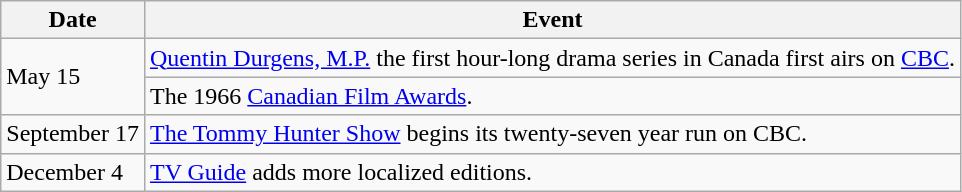<table class="wikitable">
<tr>
<th>Date</th>
<th>Event</th>
</tr>
<tr>
<td rowspan="2">May 15</td>
<td><a href='#'>Quentin Durgens, M.P.</a> the first hour-long drama series in Canada first airs on <a href='#'>CBC</a>.</td>
</tr>
<tr>
<td>The 1966 <a href='#'>Canadian Film Awards</a>.</td>
</tr>
<tr>
<td>September 17</td>
<td><a href='#'>The Tommy Hunter Show</a> begins its twenty-seven year run on CBC.</td>
</tr>
<tr>
<td>December 4</td>
<td><a href='#'>TV Guide</a> adds more localized editions.</td>
</tr>
</table>
